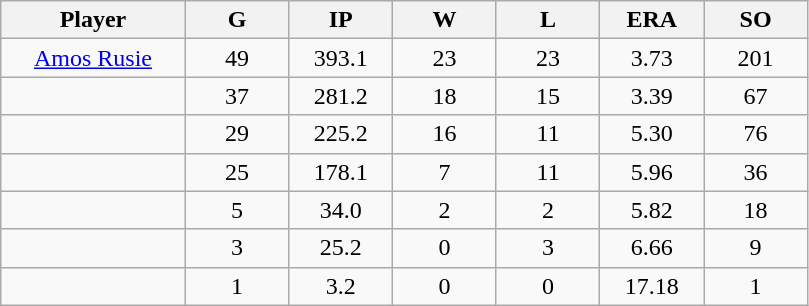<table class="wikitable sortable">
<tr>
<th bgcolor="#DDDDFF" width="16%">Player</th>
<th bgcolor="#DDDDFF" width="9%">G</th>
<th bgcolor="#DDDDFF" width="9%">IP</th>
<th bgcolor="#DDDDFF" width="9%">W</th>
<th bgcolor="#DDDDFF" width="9%">L</th>
<th bgcolor="#DDDDFF" width="9%">ERA</th>
<th bgcolor="#DDDDFF" width="9%">SO</th>
</tr>
<tr align="center">
<td><a href='#'>Amos Rusie</a></td>
<td>49</td>
<td>393.1</td>
<td>23</td>
<td>23</td>
<td>3.73</td>
<td>201</td>
</tr>
<tr align=center>
<td></td>
<td>37</td>
<td>281.2</td>
<td>18</td>
<td>15</td>
<td>3.39</td>
<td>67</td>
</tr>
<tr align="center">
<td></td>
<td>29</td>
<td>225.2</td>
<td>16</td>
<td>11</td>
<td>5.30</td>
<td>76</td>
</tr>
<tr align="center">
<td></td>
<td>25</td>
<td>178.1</td>
<td>7</td>
<td>11</td>
<td>5.96</td>
<td>36</td>
</tr>
<tr align="center">
<td></td>
<td>5</td>
<td>34.0</td>
<td>2</td>
<td>2</td>
<td>5.82</td>
<td>18</td>
</tr>
<tr align="center">
<td></td>
<td>3</td>
<td>25.2</td>
<td>0</td>
<td>3</td>
<td>6.66</td>
<td>9</td>
</tr>
<tr align="center">
<td></td>
<td>1</td>
<td>3.2</td>
<td>0</td>
<td>0</td>
<td>17.18</td>
<td>1</td>
</tr>
</table>
